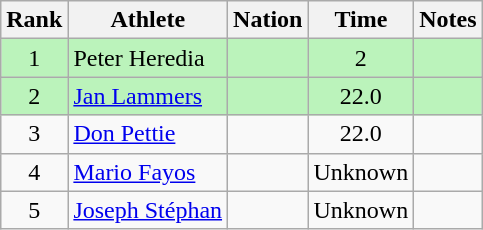<table class="wikitable sortable" style="text-align:center">
<tr>
<th>Rank</th>
<th>Athlete</th>
<th>Nation</th>
<th>Time</th>
<th>Notes</th>
</tr>
<tr bgcolor=#bbf3bb>
<td>1</td>
<td align=left>Peter Heredia</td>
<td align=left></td>
<td>2</td>
<td></td>
</tr>
<tr bgcolor=#bbf3bb>
<td>2</td>
<td align=left><a href='#'>Jan Lammers</a></td>
<td align=left></td>
<td>22.0</td>
<td></td>
</tr>
<tr>
<td>3</td>
<td align=left><a href='#'>Don Pettie</a></td>
<td align=left></td>
<td>22.0</td>
<td></td>
</tr>
<tr>
<td>4</td>
<td align=left><a href='#'>Mario Fayos</a></td>
<td align=left></td>
<td data-sort-value=30.0>Unknown</td>
<td></td>
</tr>
<tr>
<td>5</td>
<td align=left><a href='#'>Joseph Stéphan</a></td>
<td align=left></td>
<td data-sort-value=30.0>Unknown</td>
<td></td>
</tr>
</table>
